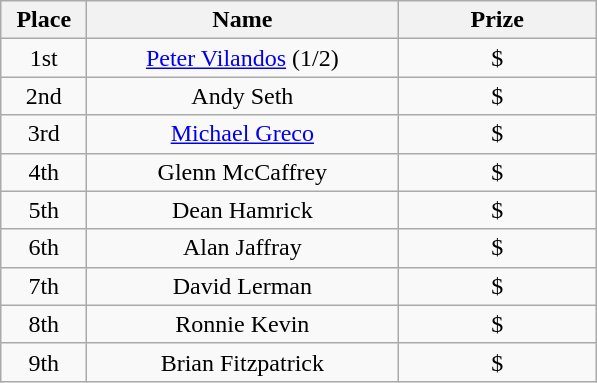<table class="wikitable">
<tr>
<th width="50">Place</th>
<th width="200">Name</th>
<th width="125">Prize</th>
</tr>
<tr>
<td align = "center">1st</td>
<td align = "center"><a href='#'>Peter Vilandos</a> (1/2)</td>
<td align = "center">$</td>
</tr>
<tr>
<td align = "center">2nd</td>
<td align = "center">Andy Seth</td>
<td align = "center">$</td>
</tr>
<tr>
<td align = "center">3rd</td>
<td align = "center"><a href='#'>Michael Greco</a></td>
<td align = "center">$</td>
</tr>
<tr>
<td align = "center">4th</td>
<td align = "center">Glenn McCaffrey</td>
<td align = "center">$</td>
</tr>
<tr>
<td align = "center">5th</td>
<td align = "center">Dean Hamrick</td>
<td align = "center">$</td>
</tr>
<tr>
<td align = "center">6th</td>
<td align = "center">Alan Jaffray</td>
<td align = "center">$</td>
</tr>
<tr>
<td align = "center">7th</td>
<td align = "center">David Lerman</td>
<td align = "center">$</td>
</tr>
<tr>
<td align = "center">8th</td>
<td align = "center">Ronnie Kevin</td>
<td align = "center">$</td>
</tr>
<tr>
<td align = "center">9th</td>
<td align = "center">Brian Fitzpatrick</td>
<td align = "center">$</td>
</tr>
</table>
